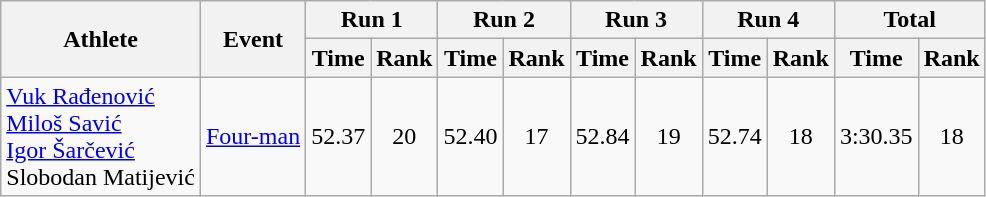<table class="wikitable">
<tr>
<th rowspan="2">Athlete</th>
<th rowspan="2">Event</th>
<th colspan="2">Run 1</th>
<th colspan="2">Run 2</th>
<th colspan="2">Run 3</th>
<th colspan="2">Run 4</th>
<th colspan="2">Total</th>
</tr>
<tr>
<th>Time</th>
<th>Rank</th>
<th>Time</th>
<th>Rank</th>
<th>Time</th>
<th>Rank</th>
<th>Time</th>
<th>Rank</th>
<th>Time</th>
<th>Rank</th>
</tr>
<tr>
<td><a href='#'>Vuk Rađenović</a><br><a href='#'>Miloš Savić</a><br><a href='#'>Igor Šarčević</a><br>Slobodan Matijević</td>
<td><a href='#'>Four-man</a></td>
<td align="center">52.37</td>
<td align="center">20</td>
<td align="center">52.40</td>
<td align="center">17</td>
<td align="center">52.84</td>
<td align="center">19</td>
<td align="center">52.74</td>
<td align="center">18</td>
<td align="center">3:30.35</td>
<td align="center">18</td>
</tr>
</table>
